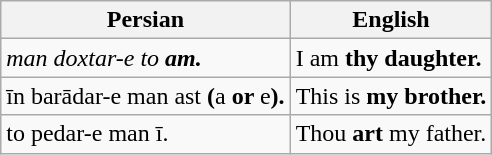<table class="wikitable">
<tr>
<th>Persian</th>
<th>English</th>
</tr>
<tr>
<td><em>man doxtar-e to <strong>am.<strong><em></td>
<td>I </strong>am<strong> thy daughter.</td>
</tr>
<tr>
<td></em>īn barādar-e man </strong>ast<strong> (</strong>a<strong> or </strong>e<strong>).<em></td>
<td>This </strong>is<strong> my brother.</td>
</tr>
<tr>
<td></em>to pedar-e man </strong>ī.</em></strong></td>
<td>Thou <strong>art</strong> my father.</td>
</tr>
</table>
